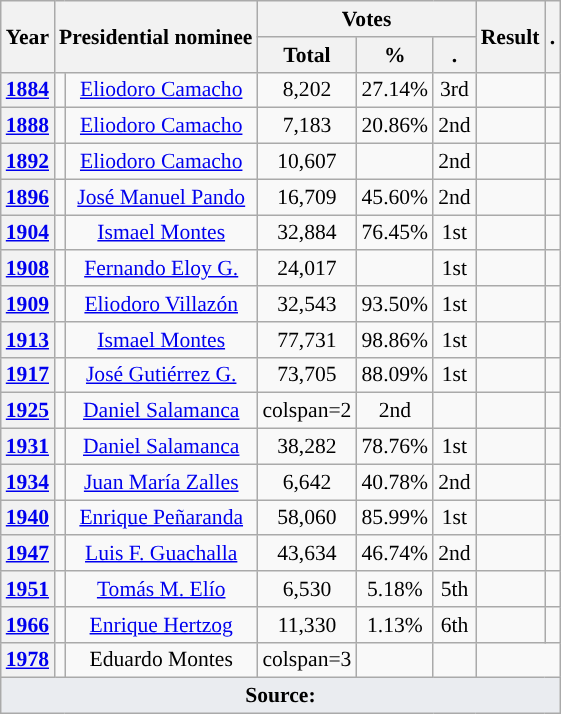<table class="wikitable" style="font-size:90%; text-align:center;">
<tr>
<th rowspan=2>Year</th>
<th rowspan=2 colspan=2>Presidential nominee</th>
<th colspan=3>Votes</th>
<th rowspan=2>Result</th>
<th rowspan=2>.</th>
</tr>
<tr>
<th>Total</th>
<th>%</th>
<th>.</th>
</tr>
<tr>
<th><a href='#'>1884</a></th>
<td style="background-color:"></td>
<td><a href='#'>Eliodoro Camacho</a></td>
<td>8,202</td>
<td>27.14%</td>
<td>3rd</td>
<td></td>
<td></td>
</tr>
<tr>
<th><a href='#'>1888</a></th>
<td style="background-color:"></td>
<td><a href='#'>Eliodoro Camacho</a></td>
<td>7,183</td>
<td>20.86%</td>
<td>2nd</td>
<td></td>
<td></td>
</tr>
<tr>
<th><a href='#'>1892</a></th>
<td style="background-color:"></td>
<td><a href='#'>Eliodoro Camacho</a></td>
<td>10,607</td>
<td></td>
<td>2nd</td>
<td></td>
<td></td>
</tr>
<tr>
<th><a href='#'>1896</a></th>
<td style="background-color:"></td>
<td><a href='#'>José Manuel Pando</a></td>
<td>16,709</td>
<td>45.60%</td>
<td>2nd</td>
<td></td>
<td></td>
</tr>
<tr>
<th><a href='#'>1904</a></th>
<td style="background-color:"></td>
<td><a href='#'>Ismael Montes</a></td>
<td>32,884</td>
<td>76.45%</td>
<td>1st</td>
<td></td>
<td></td>
</tr>
<tr>
<th><a href='#'>1908</a></th>
<td style="background-color:"></td>
<td><a href='#'>Fernando Eloy G.</a></td>
<td>24,017</td>
<td></td>
<td>1st</td>
<td></td>
<td></td>
</tr>
<tr>
<th><a href='#'>1909</a></th>
<td style="background-color:"></td>
<td><a href='#'>Eliodoro Villazón</a></td>
<td>32,543</td>
<td>93.50%</td>
<td>1st</td>
<td></td>
<td></td>
</tr>
<tr>
<th><a href='#'>1913</a></th>
<td style="background-color:"></td>
<td><a href='#'>Ismael Montes</a></td>
<td>77,731</td>
<td>98.86%</td>
<td>1st</td>
<td></td>
<td></td>
</tr>
<tr>
<th><a href='#'>1917</a></th>
<td style="background-color:"></td>
<td><a href='#'>José Gutiérrez G.</a></td>
<td>73,705</td>
<td>88.09%</td>
<td>1st</td>
<td></td>
<td></td>
</tr>
<tr>
<th><a href='#'>1925</a></th>
<td style="background-color:"></td>
<td><a href='#'>Daniel Salamanca</a></td>
<td>colspan=2 </td>
<td>2nd</td>
<td></td>
<td></td>
</tr>
<tr>
<th><a href='#'>1931</a></th>
<td style="background-color:"></td>
<td><a href='#'>Daniel Salamanca</a></td>
<td>38,282</td>
<td>78.76%</td>
<td>1st</td>
<td></td>
<td></td>
</tr>
<tr>
<th><a href='#'>1934</a></th>
<td style="background-color:"></td>
<td><a href='#'>Juan María Zalles</a></td>
<td>6,642</td>
<td>40.78%</td>
<td>2nd</td>
<td></td>
<td></td>
</tr>
<tr>
<th><a href='#'>1940</a></th>
<td style="background-color:"></td>
<td><a href='#'>Enrique Peñaranda</a></td>
<td>58,060</td>
<td>85.99%</td>
<td>1st</td>
<td></td>
<td></td>
</tr>
<tr>
<th><a href='#'>1947</a></th>
<td style="background-color:"></td>
<td><a href='#'>Luis F. Guachalla</a></td>
<td>43,634</td>
<td>46.74%</td>
<td>2nd</td>
<td></td>
<td></td>
</tr>
<tr>
<th><a href='#'>1951</a></th>
<td style="background-color:"></td>
<td><a href='#'>Tomás M. Elío</a></td>
<td>6,530</td>
<td>5.18%</td>
<td>5th</td>
<td></td>
<td></td>
</tr>
<tr>
<th><a href='#'>1966</a></th>
<td style="background-color:"></td>
<td><a href='#'>Enrique Hertzog</a></td>
<td>11,330</td>
<td>1.13%</td>
<td>6th</td>
<td></td>
<td></td>
</tr>
<tr>
<th><a href='#'>1978</a></th>
<td style="background-color:"></td>
<td>Eduardo Montes</td>
<td>colspan=3 </td>
<td></td>
<td></td>
</tr>
<tr>
<td style="background-color:#EAECF0;" colspan=8><strong>Source:</strong> </td>
</tr>
</table>
